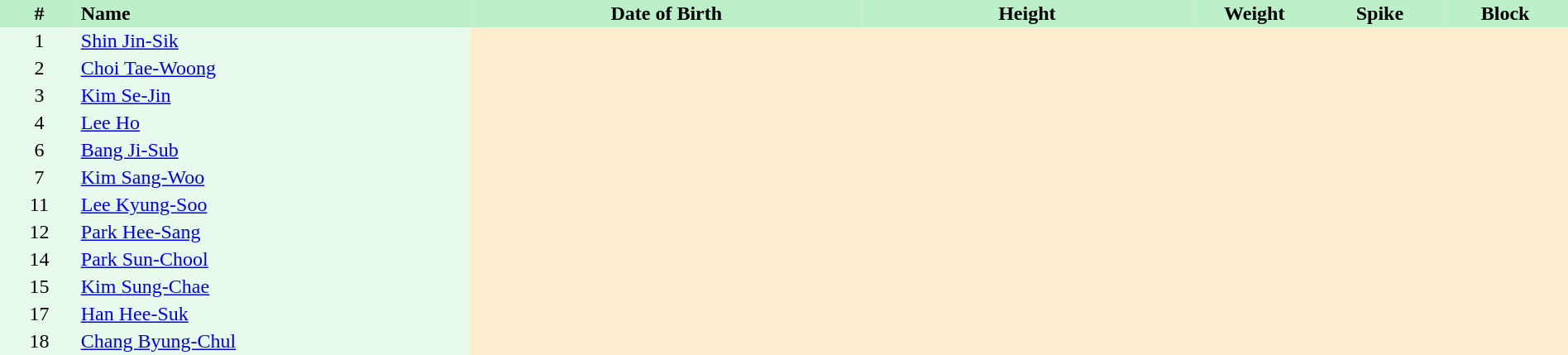<table border=0 cellpadding=2 cellspacing=0  |- bgcolor=#FFECCE style=text-align:center; font-size:90%; width=100%>
<tr bgcolor=#BBF0C9>
<th width=5%>#</th>
<th width=25% align=left>Name</th>
<th width=25%>Date of Birth</th>
<th width=21%>Height</th>
<th width=8%>Weight</th>
<th width=8%>Spike</th>
<th width=8%>Block</th>
</tr>
<tr bgcolor=#E7FAEC>
<td>1</td>
<td align="left"><a href='#'>Shin Jin-Sik</a></td>
</tr>
<tr bgcolor=#E7FAEC>
<td>2</td>
<td align="left"><a href='#'>Choi Tae-Woong</a></td>
</tr>
<tr bgcolor=#E7FAEC>
<td>3</td>
<td align="left"><a href='#'>Kim Se-Jin</a></td>
</tr>
<tr bgcolor=#E7FAEC>
<td>4</td>
<td align="left"><a href='#'>Lee Ho</a></td>
</tr>
<tr bgcolor=#E7FAEC>
<td>6</td>
<td align="left"><a href='#'>Bang Ji-Sub</a></td>
</tr>
<tr bgcolor=#E7FAEC>
<td>7</td>
<td align="left"><a href='#'>Kim Sang-Woo</a></td>
</tr>
<tr bgcolor=#E7FAEC>
<td>11</td>
<td align="left"><a href='#'>Lee Kyung-Soo</a></td>
</tr>
<tr bgcolor=#E7FAEC>
<td>12</td>
<td align="left"><a href='#'>Park Hee-Sang</a></td>
</tr>
<tr bgcolor=#E7FAEC>
<td>14</td>
<td align="left"><a href='#'>Park Sun-Chool</a></td>
</tr>
<tr bgcolor=#E7FAEC>
<td>15</td>
<td align="left"><a href='#'>Kim Sung-Chae</a></td>
</tr>
<tr bgcolor=#E7FAEC>
<td>17</td>
<td align="left"><a href='#'>Han Hee-Suk</a></td>
</tr>
<tr bgcolor=#E7FAEC>
<td>18</td>
<td align="left"><a href='#'>Chang Byung-Chul</a></td>
</tr>
</table>
